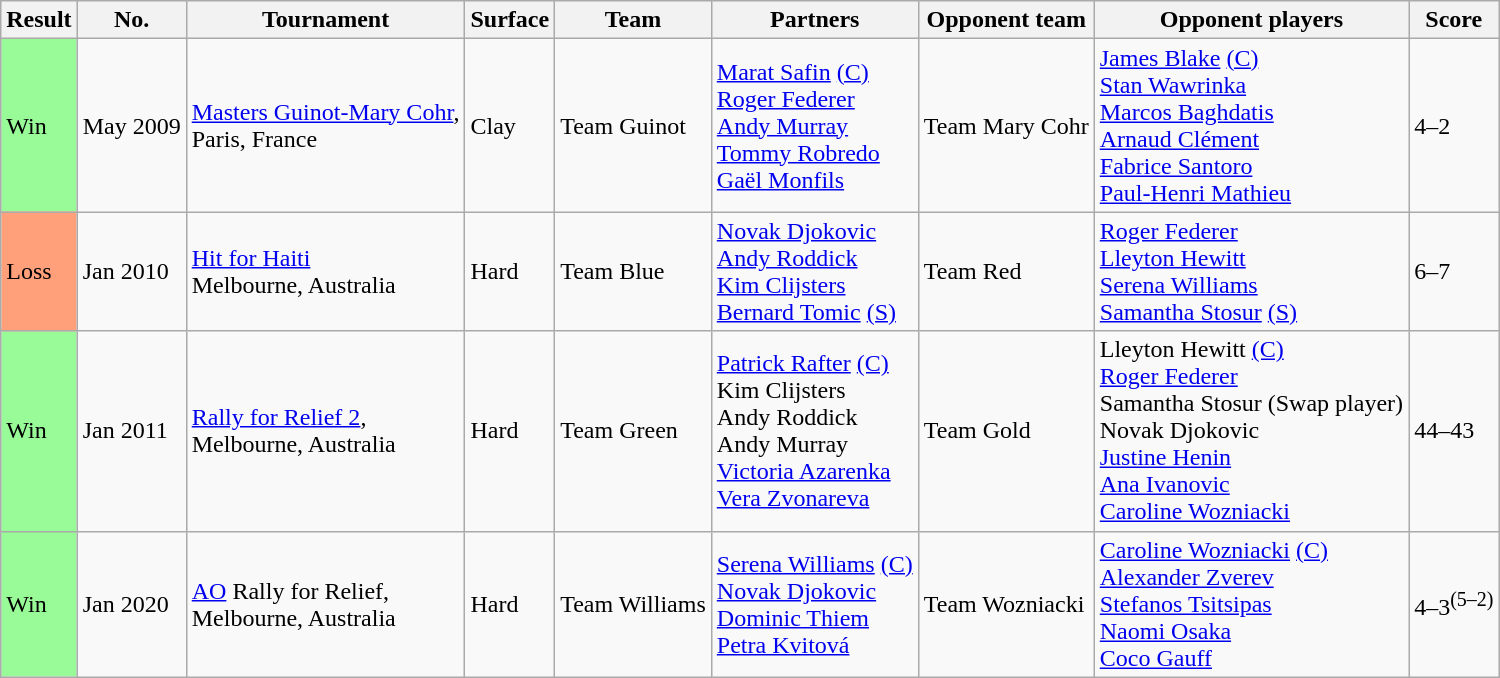<table class="sortable wikitable">
<tr>
<th>Result</th>
<th>No.</th>
<th>Tournament</th>
<th>Surface</th>
<th>Team</th>
<th>Partners</th>
<th>Opponent team</th>
<th>Opponent players</th>
<th>Score</th>
</tr>
<tr>
<td bgcolor=98FB98>Win</td>
<td>May 2009</td>
<td><a href='#'>Masters Guinot-Mary Cohr</a>,<br>Paris, France</td>
<td>Clay</td>
<td>Team Guinot</td>
<td> <a href='#'>Marat Safin</a> <a href='#'>(C)</a><br> <a href='#'>Roger Federer</a><br> <a href='#'>Andy Murray</a><br> <a href='#'>Tommy Robredo</a><br> <a href='#'>Gaël Monfils</a></td>
<td>Team Mary Cohr</td>
<td> <a href='#'>James Blake</a> <a href='#'>(C)</a><br> <a href='#'>Stan Wawrinka</a><br> <a href='#'>Marcos Baghdatis</a><br> <a href='#'>Arnaud Clément</a><br> <a href='#'>Fabrice Santoro</a><br> <a href='#'>Paul-Henri Mathieu</a></td>
<td>4–2</td>
</tr>
<tr>
<td bgcolor=FFA07A>Loss</td>
<td>Jan 2010</td>
<td><a href='#'>Hit for Haiti</a><br>Melbourne, Australia</td>
<td>Hard</td>
<td>Team Blue</td>
<td> <a href='#'>Novak Djokovic</a><br> <a href='#'>Andy Roddick</a><br> <a href='#'>Kim Clijsters</a><br> <a href='#'>Bernard Tomic</a> <a href='#'>(S)</a></td>
<td>Team Red</td>
<td> <a href='#'>Roger Federer</a><br> <a href='#'>Lleyton Hewitt</a><br> <a href='#'>Serena Williams</a><br> <a href='#'>Samantha Stosur</a> <a href='#'>(S)</a></td>
<td>6–7</td>
</tr>
<tr>
<td bgcolor=98FB98>Win</td>
<td>Jan 2011</td>
<td><a href='#'>Rally for Relief 2</a>,<br>Melbourne, Australia</td>
<td>Hard</td>
<td>Team Green</td>
<td> <a href='#'>Patrick Rafter</a> <a href='#'>(C)</a><br> Kim Clijsters<br> Andy Roddick<br> Andy Murray<br> <a href='#'>Victoria Azarenka</a><br> <a href='#'>Vera Zvonareva</a></td>
<td>Team Gold</td>
<td> Lleyton Hewitt <a href='#'>(C)</a><br> <a href='#'>Roger Federer</a><br> Samantha Stosur (Swap player)<br> Novak Djokovic<br> <a href='#'>Justine Henin</a><br> <a href='#'>Ana Ivanovic</a><br> <a href='#'>Caroline Wozniacki</a></td>
<td>44–43</td>
</tr>
<tr>
<td bgcolor=98FB98>Win</td>
<td>Jan 2020</td>
<td><a href='#'>AO</a> Rally for Relief,<br>Melbourne, Australia</td>
<td>Hard</td>
<td>Team Williams</td>
<td> <a href='#'>Serena Williams</a> <a href='#'>(C)</a><br> <a href='#'>Novak Djokovic</a><br> <a href='#'>Dominic Thiem</a><br> <a href='#'>Petra Kvitová</a></td>
<td>Team Wozniacki</td>
<td> <a href='#'>Caroline Wozniacki</a> <a href='#'>(C)</a><br> <a href='#'>Alexander Zverev</a><br> <a href='#'>Stefanos Tsitsipas</a><br> <a href='#'>Naomi Osaka</a><br> <a href='#'>Coco Gauff</a></td>
<td>4–3<sup>(5–2)</sup></td>
</tr>
</table>
